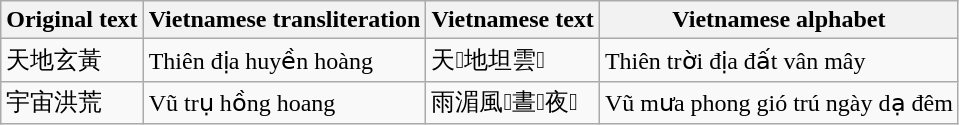<table class="wikitable">
<tr>
<th>Original text</th>
<th>Vietnamese transliteration</th>
<th>Vietnamese text</th>
<th>Vietnamese alphabet</th>
</tr>
<tr>
<td>天地玄黃</td>
<td>Thiên địa huyền hoàng</td>
<td>天𡗶地坦雲𩄲</td>
<td>Thiên trời địa đất vân mây</td>
</tr>
<tr>
<td>宇宙洪荒</td>
<td>Vũ trụ hồng hoang</td>
<td>雨湄風𩙌晝𣈜夜𣈘</td>
<td>Vũ mưa phong gió trú ngày dạ đêm</td>
</tr>
</table>
